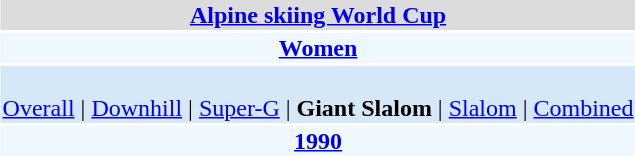<table align="right" class="toccolours" style="margin: 0 0 1em 1em;">
<tr>
<td colspan="2" align=center bgcolor=Gainsboro><strong><a href='#'>Alpine skiing World Cup</a></strong></td>
</tr>
<tr>
<td colspan="2" align=center bgcolor=AliceBlue><strong><a href='#'>Women</a></strong></td>
</tr>
<tr>
<td colspan="2" align=center bgcolor=D6E8F8><br><a href='#'>Overall</a> | 
<a href='#'>Downhill</a> | 
<a href='#'>Super-G</a> | 
<strong>Giant Slalom</strong> | 
<a href='#'>Slalom</a> | 
<a href='#'>Combined</a></td>
</tr>
<tr>
<td colspan="2" align=center bgcolor=AliceBlue><strong><a href='#'>1990</a></strong></td>
</tr>
</table>
